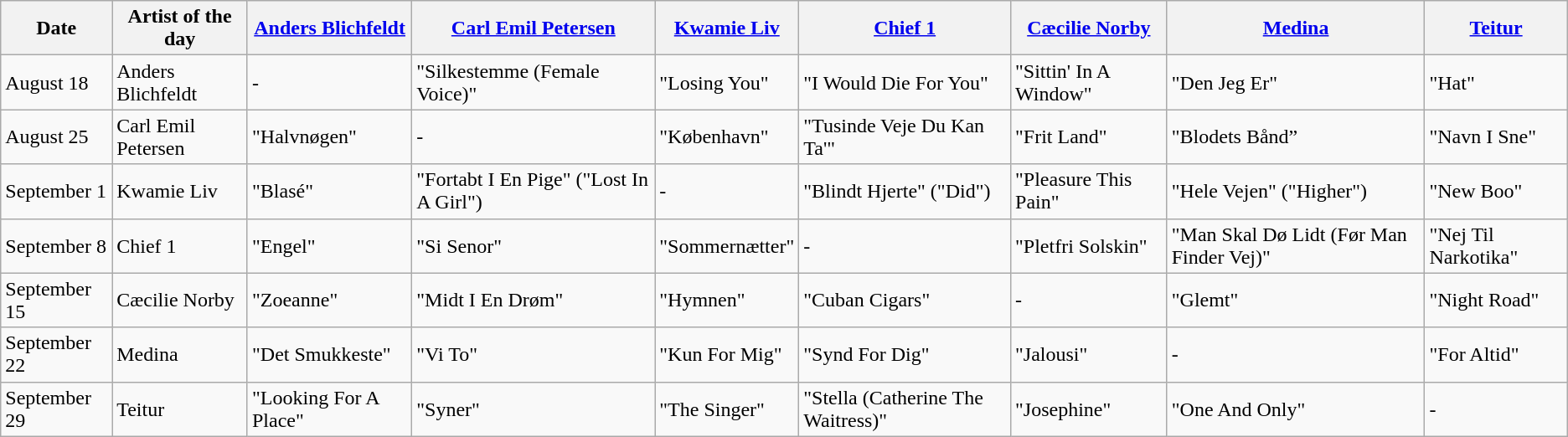<table class="wikitable">
<tr>
<th>Date</th>
<th>Artist of the day</th>
<th><a href='#'>Anders Blichfeldt</a></th>
<th><a href='#'>Carl Emil Petersen</a></th>
<th><a href='#'>Kwamie Liv</a></th>
<th><a href='#'>Chief 1</a></th>
<th><a href='#'>Cæcilie Norby</a></th>
<th><a href='#'>Medina</a></th>
<th><a href='#'>Teitur</a></th>
</tr>
<tr>
<td>August 18</td>
<td>Anders Blichfeldt</td>
<td>-</td>
<td>"Silkestemme (Female Voice)"</td>
<td>"Losing You"</td>
<td>"I Would Die For You"</td>
<td>"Sittin' In A Window"</td>
<td>"Den Jeg Er"</td>
<td>"Hat"</td>
</tr>
<tr>
<td>August 25</td>
<td>Carl Emil Petersen</td>
<td>"Halvnøgen"</td>
<td>-</td>
<td>"København"</td>
<td>"Tusinde Veje Du Kan Ta'"</td>
<td>"Frit Land"</td>
<td>"Blodets Bånd”</td>
<td>"Navn I Sne"</td>
</tr>
<tr>
<td>September 1</td>
<td>Kwamie Liv</td>
<td>"Blasé"</td>
<td>"Fortabt I En Pige" ("Lost In A Girl")</td>
<td>-</td>
<td>"Blindt Hjerte" ("Did")</td>
<td>"Pleasure This Pain"</td>
<td>"Hele Vejen" ("Higher")</td>
<td>"New Boo"</td>
</tr>
<tr>
<td>September 8</td>
<td>Chief 1</td>
<td>"Engel"</td>
<td>"Si Senor"</td>
<td>"Sommernætter"</td>
<td>-</td>
<td>"Pletfri Solskin"</td>
<td>"Man Skal Dø Lidt (Før Man Finder Vej)"</td>
<td>"Nej Til Narkotika"</td>
</tr>
<tr>
<td>September 15</td>
<td>Cæcilie Norby</td>
<td>"Zoeanne"</td>
<td>"Midt I En Drøm"</td>
<td>"Hymnen"</td>
<td>"Cuban Cigars"</td>
<td>-</td>
<td>"Glemt"</td>
<td>"Night Road"</td>
</tr>
<tr>
<td>September 22</td>
<td>Medina</td>
<td>"Det Smukkeste"</td>
<td>"Vi To"</td>
<td>"Kun For Mig"</td>
<td>"Synd For Dig"</td>
<td>"Jalousi"</td>
<td>-</td>
<td>"For Altid"</td>
</tr>
<tr>
<td>September 29</td>
<td>Teitur</td>
<td>"Looking For A Place"</td>
<td>"Syner"</td>
<td>"The Singer"</td>
<td>"Stella (Catherine The Waitress)"</td>
<td>"Josephine"</td>
<td>"One And Only"</td>
<td>-</td>
</tr>
</table>
